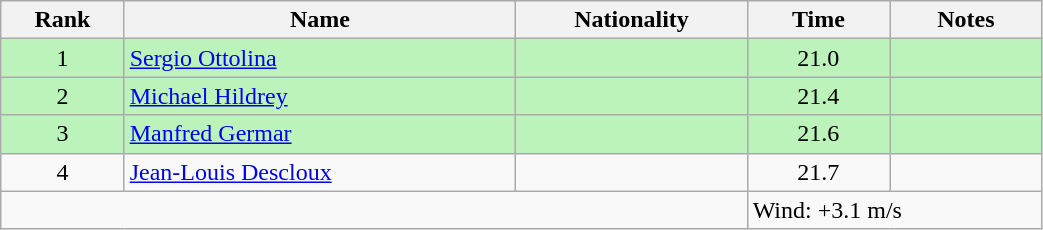<table class="wikitable sortable" style="text-align:center;width: 55%">
<tr>
<th>Rank</th>
<th>Name</th>
<th>Nationality</th>
<th>Time</th>
<th>Notes</th>
</tr>
<tr bgcolor=bbf3bb>
<td>1</td>
<td align=left><a href='#'>Sergio Ottolina</a></td>
<td align=left></td>
<td>21.0</td>
<td></td>
</tr>
<tr bgcolor=bbf3bb>
<td>2</td>
<td align=left><a href='#'>Michael Hildrey</a></td>
<td align=left></td>
<td>21.4</td>
<td></td>
</tr>
<tr bgcolor=bbf3bb>
<td>3</td>
<td align=left><a href='#'>Manfred Germar</a></td>
<td align=left></td>
<td>21.6</td>
<td></td>
</tr>
<tr>
<td>4</td>
<td align=left><a href='#'>Jean-Louis Descloux</a></td>
<td align=left></td>
<td>21.7</td>
<td></td>
</tr>
<tr class="sortbottom">
<td colspan="3"></td>
<td colspan="2" style="text-align:left;">Wind: +3.1 m/s</td>
</tr>
</table>
